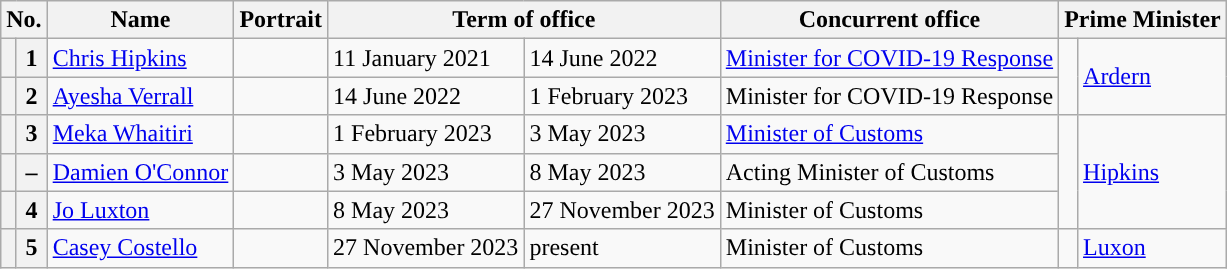<table class="wikitable">
<tr>
<th colspan="2"><strong>No.</strong></th>
<th><strong>Name</strong></th>
<th><strong>Portrait</strong></th>
<th colspan="2"><strong>Term of office</strong></th>
<th><strong>Concurrent office</strong></th>
<th colspan="2"><strong>Prime Minister</strong></th>
</tr>
<tr>
<th style="background:"></th>
<th>1</th>
<td><a href='#'>Chris Hipkins</a></td>
<td></td>
<td>11 January 2021</td>
<td>14 June 2022</td>
<td><a href='#'>Minister for COVID-19 Response</a></td>
<td rowspan="2" style="background:"></td>
<td rowspan="2"><a href='#'>Ardern</a></td>
</tr>
<tr>
<th style="background:"></th>
<th>2</th>
<td><a href='#'>Ayesha Verrall</a></td>
<td></td>
<td>14 June 2022</td>
<td>1 February 2023</td>
<td>Minister for COVID-19 Response</td>
</tr>
<tr>
<th style="background:"></th>
<th>3</th>
<td><a href='#'>Meka Whaitiri</a></td>
<td></td>
<td>1 February 2023</td>
<td>3 May 2023</td>
<td><a href='#'>Minister of Customs</a></td>
<td rowspan="3" style="background:"></td>
<td rowspan="3"><a href='#'>Hipkins</a></td>
</tr>
<tr>
<th style="background:"></th>
<th>–</th>
<td><a href='#'>Damien O'Connor</a></td>
<td></td>
<td>3 May 2023</td>
<td>8 May 2023</td>
<td>Acting Minister of Customs</td>
</tr>
<tr>
<th style="background:"></th>
<th>4</th>
<td><a href='#'>Jo Luxton</a></td>
<td></td>
<td>8 May 2023</td>
<td>27 November 2023</td>
<td>Minister of Customs</td>
</tr>
<tr>
<th style="background:"></th>
<th>5</th>
<td><a href='#'>Casey Costello</a></td>
<td></td>
<td>27 November 2023</td>
<td>present</td>
<td>Minister of Customs</td>
<td style="background:"></td>
<td><a href='#'>Luxon</a></td>
</tr>
</table>
